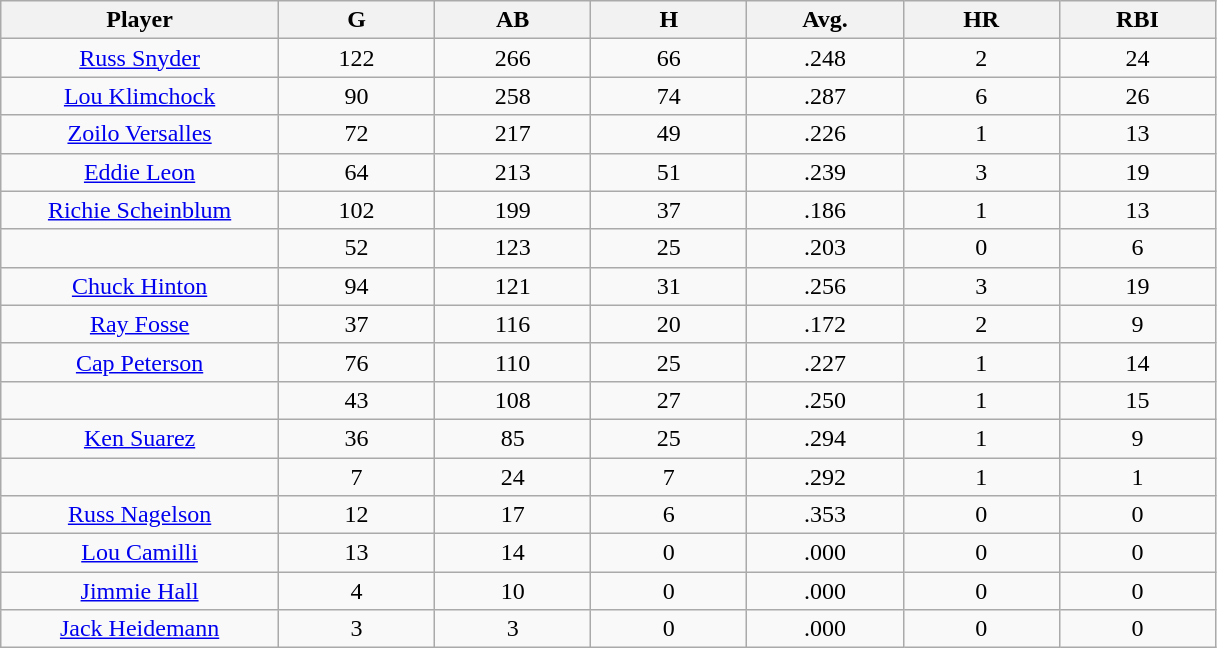<table class="wikitable sortable">
<tr>
<th bgcolor="#DDDDFF" width="16%">Player</th>
<th bgcolor="#DDDDFF" width="9%">G</th>
<th bgcolor="#DDDDFF" width="9%">AB</th>
<th bgcolor="#DDDDFF" width="9%">H</th>
<th bgcolor="#DDDDFF" width="9%">Avg.</th>
<th bgcolor="#DDDDFF" width="9%">HR</th>
<th bgcolor="#DDDDFF" width="9%">RBI</th>
</tr>
<tr align="center">
<td><a href='#'>Russ Snyder</a></td>
<td>122</td>
<td>266</td>
<td>66</td>
<td>.248</td>
<td>2</td>
<td>24</td>
</tr>
<tr align=center>
<td><a href='#'>Lou Klimchock</a></td>
<td>90</td>
<td>258</td>
<td>74</td>
<td>.287</td>
<td>6</td>
<td>26</td>
</tr>
<tr align=center>
<td><a href='#'>Zoilo Versalles</a></td>
<td>72</td>
<td>217</td>
<td>49</td>
<td>.226</td>
<td>1</td>
<td>13</td>
</tr>
<tr align=center>
<td><a href='#'>Eddie Leon</a></td>
<td>64</td>
<td>213</td>
<td>51</td>
<td>.239</td>
<td>3</td>
<td>19</td>
</tr>
<tr align=center>
<td><a href='#'>Richie Scheinblum</a></td>
<td>102</td>
<td>199</td>
<td>37</td>
<td>.186</td>
<td>1</td>
<td>13</td>
</tr>
<tr align=center>
<td></td>
<td>52</td>
<td>123</td>
<td>25</td>
<td>.203</td>
<td>0</td>
<td>6</td>
</tr>
<tr align="center">
<td><a href='#'>Chuck Hinton</a></td>
<td>94</td>
<td>121</td>
<td>31</td>
<td>.256</td>
<td>3</td>
<td>19</td>
</tr>
<tr align=center>
<td><a href='#'>Ray Fosse</a></td>
<td>37</td>
<td>116</td>
<td>20</td>
<td>.172</td>
<td>2</td>
<td>9</td>
</tr>
<tr align=center>
<td><a href='#'>Cap Peterson</a></td>
<td>76</td>
<td>110</td>
<td>25</td>
<td>.227</td>
<td>1</td>
<td>14</td>
</tr>
<tr align=center>
<td></td>
<td>43</td>
<td>108</td>
<td>27</td>
<td>.250</td>
<td>1</td>
<td>15</td>
</tr>
<tr align="center">
<td><a href='#'>Ken Suarez</a></td>
<td>36</td>
<td>85</td>
<td>25</td>
<td>.294</td>
<td>1</td>
<td>9</td>
</tr>
<tr align=center>
<td></td>
<td>7</td>
<td>24</td>
<td>7</td>
<td>.292</td>
<td>1</td>
<td>1</td>
</tr>
<tr align="center">
<td><a href='#'>Russ Nagelson</a></td>
<td>12</td>
<td>17</td>
<td>6</td>
<td>.353</td>
<td>0</td>
<td>0</td>
</tr>
<tr align=center>
<td><a href='#'>Lou Camilli</a></td>
<td>13</td>
<td>14</td>
<td>0</td>
<td>.000</td>
<td>0</td>
<td>0</td>
</tr>
<tr align=center>
<td><a href='#'>Jimmie Hall</a></td>
<td>4</td>
<td>10</td>
<td>0</td>
<td>.000</td>
<td>0</td>
<td>0</td>
</tr>
<tr align=center>
<td><a href='#'>Jack Heidemann</a></td>
<td>3</td>
<td>3</td>
<td>0</td>
<td>.000</td>
<td>0</td>
<td>0</td>
</tr>
</table>
